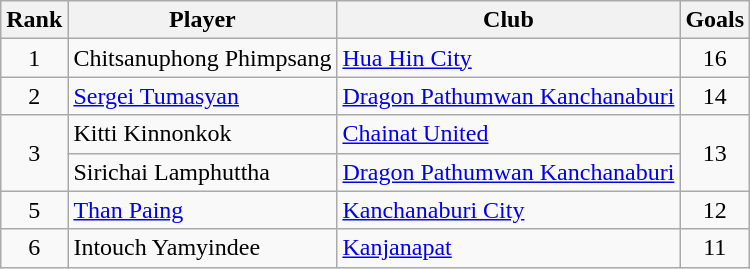<table class="wikitable" style="text-align:center">
<tr>
<th>Rank</th>
<th>Player</th>
<th>Club</th>
<th>Goals</th>
</tr>
<tr>
<td>1</td>
<td align="left"> Chitsanuphong Phimpsang</td>
<td align="left"><a href='#'>Hua Hin City</a></td>
<td>16</td>
</tr>
<tr>
<td>2</td>
<td align="left"> <a href='#'>Sergei Tumasyan</a></td>
<td align="left"><a href='#'>Dragon Pathumwan Kanchanaburi</a></td>
<td>14</td>
</tr>
<tr>
<td rowspan="2">3</td>
<td align="left"> Kitti Kinnonkok</td>
<td align="left"><a href='#'>Chainat United</a></td>
<td rowspan="2">13</td>
</tr>
<tr>
<td align="left"> Sirichai Lamphuttha</td>
<td align="left"><a href='#'>Dragon Pathumwan Kanchanaburi</a></td>
</tr>
<tr>
<td>5</td>
<td align="left"> <a href='#'>Than Paing</a></td>
<td align="left"><a href='#'>Kanchanaburi City</a></td>
<td>12</td>
</tr>
<tr>
<td>6</td>
<td align="left"> Intouch Yamyindee</td>
<td align="left"><a href='#'>Kanjanapat</a></td>
<td>11</td>
</tr>
</table>
